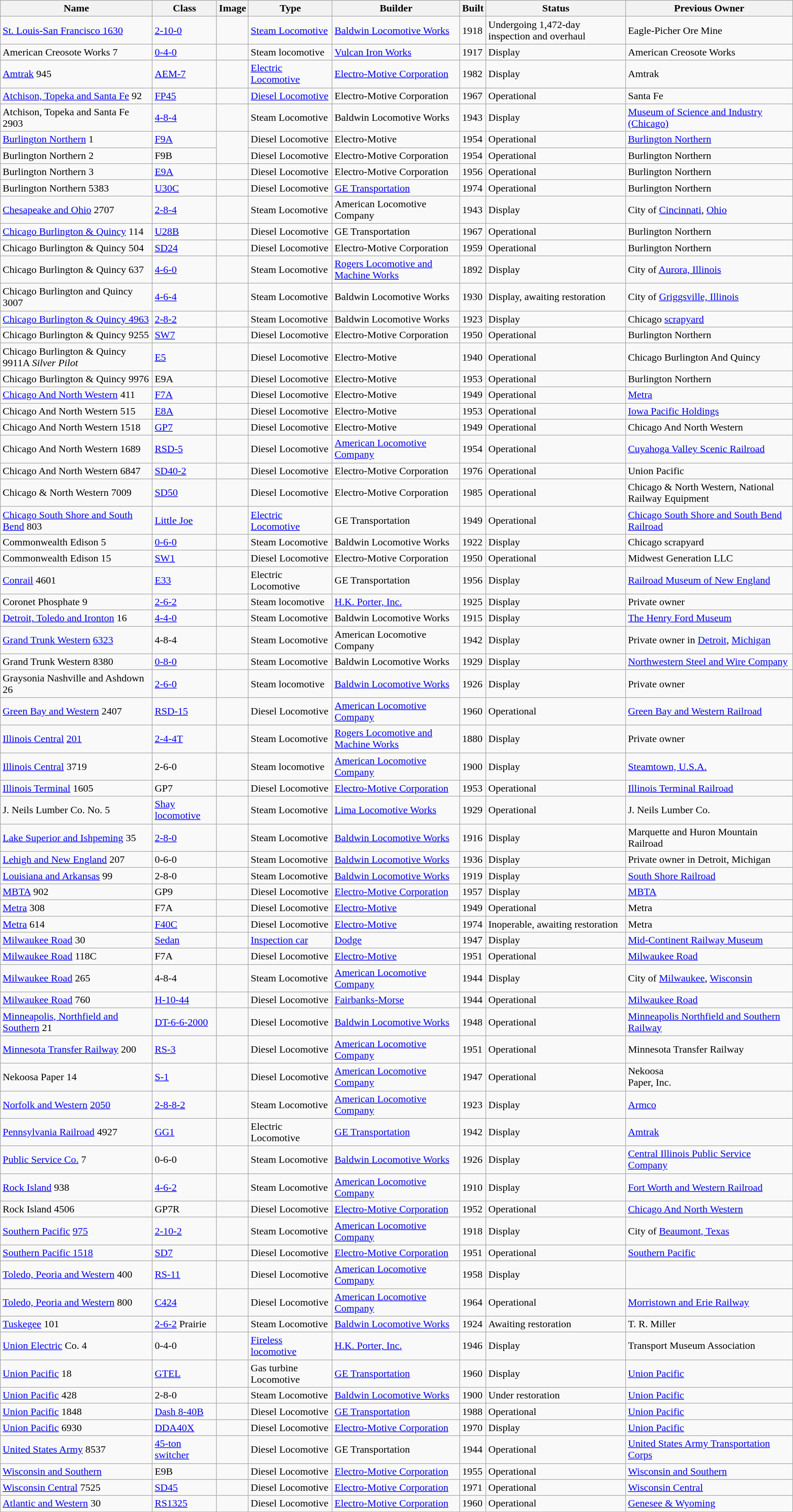<table class="wikitable sortable">
<tr>
<th>Name</th>
<th>Class</th>
<th>Image</th>
<th>Type</th>
<th>Builder</th>
<th>Built</th>
<th>Status</th>
<th>Previous Owner</th>
</tr>
<tr>
<td><a href='#'>St. Louis-San Francisco 1630</a></td>
<td><a href='#'>2-10-0</a></td>
<td></td>
<td><a href='#'>Steam Locomotive</a></td>
<td><a href='#'>Baldwin Locomotive Works</a></td>
<td>1918</td>
<td>Undergoing 1,472-day inspection and overhaul</td>
<td>Eagle-Picher Ore Mine</td>
</tr>
<tr>
<td>American Creosote Works 7</td>
<td><a href='#'>0-4-0</a></td>
<td></td>
<td>Steam locomotive</td>
<td><a href='#'>Vulcan Iron Works</a></td>
<td>1917</td>
<td>Display</td>
<td>American Creosote Works</td>
</tr>
<tr>
<td><a href='#'>Amtrak</a> 945</td>
<td><a href='#'>AEM-7</a></td>
<td></td>
<td><a href='#'>Electric Locomotive</a></td>
<td><a href='#'>Electro-Motive Corporation</a></td>
<td>1982</td>
<td>Display</td>
<td>Amtrak</td>
</tr>
<tr>
<td><a href='#'>Atchison, Topeka and Santa Fe</a> 92</td>
<td><a href='#'>FP45</a></td>
<td></td>
<td><a href='#'>Diesel Locomotive</a></td>
<td>Electro-Motive Corporation</td>
<td>1967</td>
<td>Operational</td>
<td>Santa Fe</td>
</tr>
<tr>
<td>Atchison, Topeka and Santa Fe 2903</td>
<td><a href='#'>4-8-4</a></td>
<td></td>
<td>Steam Locomotive</td>
<td>Baldwin Locomotive Works</td>
<td>1943</td>
<td>Display</td>
<td><a href='#'>Museum of Science and Industry (Chicago)</a></td>
</tr>
<tr>
<td><a href='#'>Burlington Northern</a> 1</td>
<td><a href='#'>F9A</a></td>
<td rowspan="2"></td>
<td>Diesel Locomotive</td>
<td>Electro-Motive</td>
<td>1954</td>
<td>Operational</td>
<td><a href='#'>Burlington Northern</a></td>
</tr>
<tr>
<td>Burlington Northern 2</td>
<td>F9B</td>
<td>Diesel Locomotive</td>
<td>Electro-Motive Corporation</td>
<td>1954</td>
<td>Operational</td>
<td>Burlington Northern</td>
</tr>
<tr>
<td>Burlington Northern 3</td>
<td><a href='#'>E9A</a></td>
<td></td>
<td>Diesel Locomotive</td>
<td>Electro-Motive Corporation</td>
<td>1956</td>
<td>Operational</td>
<td>Burlington Northern</td>
</tr>
<tr>
<td>Burlington Northern 5383</td>
<td><a href='#'>U30C</a></td>
<td></td>
<td>Diesel Locomotive</td>
<td><a href='#'>GE Transportation</a></td>
<td>1974</td>
<td>Operational</td>
<td>Burlington Northern</td>
</tr>
<tr>
<td><a href='#'>Chesapeake and Ohio</a> 2707</td>
<td><a href='#'>2-8-4</a></td>
<td></td>
<td>Steam Locomotive</td>
<td>American Locomotive Company</td>
<td>1943</td>
<td>Display</td>
<td>City of <a href='#'>Cincinnati</a>, <a href='#'>Ohio</a></td>
</tr>
<tr>
<td><a href='#'>Chicago Burlington & Quincy</a> 114</td>
<td><a href='#'>U28B</a></td>
<td></td>
<td>Diesel Locomotive</td>
<td>GE Transportation</td>
<td>1967</td>
<td>Operational</td>
<td>Burlington Northern</td>
</tr>
<tr>
<td>Chicago Burlington & Quincy 504</td>
<td><a href='#'>SD24</a></td>
<td></td>
<td>Diesel Locomotive</td>
<td>Electro-Motive Corporation</td>
<td>1959</td>
<td>Operational</td>
<td>Burlington Northern</td>
</tr>
<tr>
<td>Chicago Burlington & Quincy 637</td>
<td><a href='#'>4-6-0</a></td>
<td></td>
<td>Steam Locomotive</td>
<td><a href='#'>Rogers Locomotive and Machine Works</a></td>
<td>1892</td>
<td>Display</td>
<td>City of <a href='#'>Aurora, Illinois</a></td>
</tr>
<tr>
<td>Chicago Burlington and Quincy 3007</td>
<td><a href='#'>4-6-4</a></td>
<td></td>
<td>Steam Locomotive</td>
<td>Baldwin Locomotive Works</td>
<td>1930</td>
<td>Display, awaiting restoration</td>
<td>City of <a href='#'>Griggsville, Illinois</a></td>
</tr>
<tr>
<td><a href='#'>Chicago Burlington & Quincy 4963</a></td>
<td><a href='#'>2-8-2</a></td>
<td></td>
<td>Steam Locomotive</td>
<td>Baldwin Locomotive Works</td>
<td>1923</td>
<td>Display</td>
<td>Chicago <a href='#'>scrapyard</a></td>
</tr>
<tr>
<td>Chicago Burlington & Quincy 9255</td>
<td><a href='#'>SW7</a></td>
<td></td>
<td>Diesel Locomotive</td>
<td>Electro-Motive Corporation</td>
<td>1950</td>
<td>Operational</td>
<td>Burlington Northern</td>
</tr>
<tr>
<td>Chicago Burlington & Quincy 9911A <em>Silver Pilot</em></td>
<td><a href='#'>E5</a></td>
<td></td>
<td>Diesel Locomotive</td>
<td>Electro-Motive</td>
<td>1940</td>
<td>Operational</td>
<td>Chicago Burlington And Quincy</td>
</tr>
<tr>
<td>Chicago Burlington & Quincy 9976</td>
<td>E9A</td>
<td></td>
<td>Diesel Locomotive</td>
<td>Electro-Motive</td>
<td>1953</td>
<td>Operational</td>
<td>Burlington Northern</td>
</tr>
<tr>
<td><a href='#'>Chicago And North Western</a> 411</td>
<td><a href='#'>F7A</a></td>
<td></td>
<td>Diesel Locomotive</td>
<td>Electro-Motive</td>
<td>1949</td>
<td>Operational</td>
<td><a href='#'>Metra</a></td>
</tr>
<tr>
<td>Chicago And North Western 515</td>
<td><a href='#'>E8A</a></td>
<td></td>
<td>Diesel Locomotive</td>
<td>Electro-Motive</td>
<td>1953</td>
<td>Operational</td>
<td><a href='#'>Iowa Pacific Holdings</a></td>
</tr>
<tr>
<td>Chicago And North Western 1518</td>
<td><a href='#'>GP7</a></td>
<td></td>
<td>Diesel Locomotive</td>
<td>Electro-Motive</td>
<td>1949</td>
<td>Operational</td>
<td>Chicago And North Western</td>
</tr>
<tr>
<td>Chicago And North Western 1689</td>
<td><a href='#'>RSD-5</a></td>
<td></td>
<td>Diesel Locomotive</td>
<td><a href='#'>American Locomotive Company</a></td>
<td>1954</td>
<td>Operational</td>
<td><a href='#'>Cuyahoga Valley Scenic Railroad</a></td>
</tr>
<tr>
<td>Chicago And North Western 6847</td>
<td><a href='#'>SD40-2</a></td>
<td></td>
<td>Diesel Locomotive</td>
<td>Electro-Motive Corporation</td>
<td>1976</td>
<td>Operational</td>
<td>Union Pacific</td>
</tr>
<tr>
<td>Chicago & North Western 7009</td>
<td><a href='#'>SD50</a></td>
<td></td>
<td>Diesel Locomotive</td>
<td>Electro-Motive Corporation</td>
<td>1985</td>
<td>Operational</td>
<td>Chicago & North Western, National Railway Equipment</td>
</tr>
<tr>
<td><a href='#'>Chicago South Shore and South Bend</a> 803</td>
<td><a href='#'>Little Joe</a></td>
<td></td>
<td><a href='#'>Electric Locomotive</a></td>
<td>GE Transportation</td>
<td>1949</td>
<td>Operational</td>
<td><a href='#'>Chicago South Shore and South Bend Railroad</a></td>
</tr>
<tr>
<td>Commonwealth Edison 5</td>
<td><a href='#'>0-6-0</a></td>
<td></td>
<td>Steam Locomotive</td>
<td>Baldwin Locomotive Works</td>
<td>1922</td>
<td>Display</td>
<td>Chicago scrapyard</td>
</tr>
<tr>
<td>Commonwealth Edison 15</td>
<td><a href='#'>SW1</a></td>
<td></td>
<td>Diesel Locomotive</td>
<td>Electro-Motive Corporation</td>
<td>1950</td>
<td>Operational</td>
<td>Midwest Generation LLC</td>
</tr>
<tr>
<td><a href='#'>Conrail</a> 4601</td>
<td><a href='#'>E33</a></td>
<td></td>
<td>Electric Locomotive</td>
<td>GE Transportation</td>
<td>1956</td>
<td>Display</td>
<td><a href='#'>Railroad Museum of New England</a></td>
</tr>
<tr>
<td>Coronet Phosphate 9</td>
<td><a href='#'>2-6-2</a></td>
<td></td>
<td>Steam locomotive</td>
<td><a href='#'>H.K. Porter, Inc.</a></td>
<td>1925</td>
<td>Display</td>
<td>Private owner</td>
</tr>
<tr>
<td><a href='#'>Detroit, Toledo and Ironton</a> 16</td>
<td><a href='#'>4-4-0</a></td>
<td></td>
<td>Steam Locomotive</td>
<td>Baldwin Locomotive Works</td>
<td>1915</td>
<td>Display</td>
<td><a href='#'>The Henry Ford Museum</a></td>
</tr>
<tr>
<td><a href='#'>Grand Trunk Western</a> <a href='#'>6323</a></td>
<td>4-8-4</td>
<td></td>
<td>Steam Locomotive</td>
<td>American Locomotive Company</td>
<td>1942</td>
<td>Display</td>
<td>Private owner in <a href='#'>Detroit</a>, <a href='#'>Michigan</a></td>
</tr>
<tr>
<td>Grand Trunk Western 8380</td>
<td><a href='#'>0-8-0</a></td>
<td></td>
<td>Steam Locomotive</td>
<td>Baldwin Locomotive Works</td>
<td>1929</td>
<td>Display</td>
<td><a href='#'>Northwestern Steel and Wire Company</a></td>
</tr>
<tr>
<td>Graysonia Nashville and Ashdown 26</td>
<td><a href='#'>2-6-0</a></td>
<td></td>
<td>Steam locomotive</td>
<td><a href='#'>Baldwin Locomotive Works</a></td>
<td>1926</td>
<td>Display</td>
<td>Private owner</td>
</tr>
<tr>
<td><a href='#'>Green Bay and Western</a> 2407</td>
<td><a href='#'>RSD-15</a></td>
<td></td>
<td>Diesel Locomotive</td>
<td><a href='#'>American Locomotive Company</a></td>
<td>1960</td>
<td>Operational</td>
<td><a href='#'>Green Bay and Western Railroad</a></td>
</tr>
<tr>
<td><a href='#'>Illinois Central</a> <a href='#'>201</a></td>
<td><a href='#'>2-4-4T</a></td>
<td></td>
<td>Steam Locomotive</td>
<td><a href='#'>Rogers Locomotive and Machine Works</a></td>
<td>1880</td>
<td>Display</td>
<td>Private owner</td>
</tr>
<tr>
<td><a href='#'>Illinois Central</a> 3719</td>
<td>2-6-0</td>
<td></td>
<td>Steam locomotive</td>
<td><a href='#'>American Locomotive Company</a></td>
<td>1900</td>
<td>Display</td>
<td><a href='#'>Steamtown, U.S.A.</a></td>
</tr>
<tr>
<td><a href='#'>Illinois Terminal</a> 1605</td>
<td>GP7</td>
<td></td>
<td>Diesel Locomotive</td>
<td><a href='#'>Electro-Motive Corporation</a></td>
<td>1953</td>
<td>Operational</td>
<td><a href='#'>Illinois Terminal Railroad</a></td>
</tr>
<tr>
<td>J. Neils Lumber Co. No. 5</td>
<td><a href='#'>Shay locomotive</a></td>
<td></td>
<td>Steam Locomotive</td>
<td><a href='#'>Lima Locomotive Works</a></td>
<td>1929</td>
<td>Operational</td>
<td>J. Neils Lumber Co.</td>
</tr>
<tr>
<td><a href='#'>Lake Superior and Ishpeming</a> 35</td>
<td><a href='#'>2-8-0</a></td>
<td></td>
<td>Steam Locomotive</td>
<td><a href='#'>Baldwin Locomotive Works</a></td>
<td>1916</td>
<td>Display</td>
<td>Marquette and Huron Mountain Railroad</td>
</tr>
<tr>
<td><a href='#'>Lehigh and New England</a> 207</td>
<td>0-6-0</td>
<td></td>
<td>Steam Locomotive</td>
<td><a href='#'>Baldwin Locomotive Works</a></td>
<td>1936</td>
<td>Display</td>
<td>Private owner in Detroit, Michigan</td>
</tr>
<tr>
<td><a href='#'>Louisiana and Arkansas</a> 99</td>
<td>2-8-0</td>
<td></td>
<td>Steam Locomotive</td>
<td><a href='#'>Baldwin Locomotive Works</a></td>
<td>1919</td>
<td>Display</td>
<td><a href='#'>South Shore Railroad</a></td>
</tr>
<tr>
<td><a href='#'>MBTA</a> 902</td>
<td>GP9</td>
<td></td>
<td>Diesel Locomotive</td>
<td><a href='#'>Electro-Motive Corporation</a></td>
<td>1957</td>
<td>Display</td>
<td><a href='#'>MBTA</a></td>
</tr>
<tr>
<td><a href='#'>Metra</a> 308</td>
<td>F7A</td>
<td></td>
<td>Diesel Locomotive</td>
<td><a href='#'>Electro-Motive</a></td>
<td>1949</td>
<td>Operational</td>
<td>Metra</td>
</tr>
<tr>
<td><a href='#'>Metra</a> 614</td>
<td><a href='#'>F40C</a></td>
<td></td>
<td>Diesel Locomotive</td>
<td><a href='#'>Electro-Motive</a></td>
<td>1974</td>
<td>Inoperable, awaiting restoration</td>
<td>Metra</td>
</tr>
<tr>
<td><a href='#'>Milwaukee Road</a> 30</td>
<td><a href='#'>Sedan</a></td>
<td></td>
<td><a href='#'>Inspection car</a></td>
<td><a href='#'>Dodge</a></td>
<td>1947</td>
<td>Display</td>
<td><a href='#'>Mid-Continent Railway Museum</a></td>
</tr>
<tr>
<td><a href='#'>Milwaukee Road</a> 118C</td>
<td>F7A</td>
<td></td>
<td>Diesel Locomotive</td>
<td><a href='#'>Electro-Motive</a></td>
<td>1951</td>
<td>Operational</td>
<td><a href='#'>Milwaukee Road</a></td>
</tr>
<tr>
<td><a href='#'>Milwaukee Road</a> 265</td>
<td>4-8-4</td>
<td></td>
<td>Steam Locomotive</td>
<td><a href='#'>American Locomotive Company</a></td>
<td>1944</td>
<td>Display</td>
<td>City of <a href='#'>Milwaukee</a>, <a href='#'>Wisconsin</a></td>
</tr>
<tr>
<td><a href='#'>Milwaukee Road</a> 760</td>
<td><a href='#'>H-10-44</a></td>
<td></td>
<td>Diesel Locomotive</td>
<td><a href='#'>Fairbanks-Morse</a></td>
<td>1944</td>
<td>Operational</td>
<td><a href='#'>Milwaukee Road</a></td>
</tr>
<tr>
<td><a href='#'>Minneapolis, Northfield and Southern</a> 21</td>
<td><a href='#'>DT-6-6-2000</a></td>
<td></td>
<td>Diesel Locomotive</td>
<td><a href='#'>Baldwin Locomotive Works</a></td>
<td>1948</td>
<td>Operational</td>
<td><a href='#'>Minneapolis Northfield and Southern Railway</a></td>
</tr>
<tr>
<td><a href='#'>Minnesota Transfer Railway</a> 200</td>
<td><a href='#'>RS-3</a></td>
<td></td>
<td>Diesel Locomotive</td>
<td><a href='#'>American Locomotive Company</a></td>
<td>1951</td>
<td>Operational</td>
<td>Minnesota Transfer Railway</td>
</tr>
<tr>
<td>Nekoosa Paper 14</td>
<td><a href='#'>S-1</a></td>
<td></td>
<td>Diesel Locomotive</td>
<td><a href='#'>American Locomotive Company</a></td>
<td>1947</td>
<td>Operational</td>
<td>Nekoosa<br>Paper, Inc.</td>
</tr>
<tr>
<td><a href='#'>Norfolk and Western</a> <a href='#'>2050</a></td>
<td><a href='#'>2-8-8-2</a></td>
<td></td>
<td>Steam Locomotive</td>
<td><a href='#'>American Locomotive Company</a></td>
<td>1923</td>
<td>Display</td>
<td><a href='#'>Armco</a></td>
</tr>
<tr>
<td><a href='#'>Pennsylvania Railroad</a> 4927</td>
<td><a href='#'>GG1</a></td>
<td></td>
<td>Electric Locomotive</td>
<td><a href='#'>GE Transportation</a></td>
<td>1942</td>
<td>Display</td>
<td><a href='#'>Amtrak</a></td>
</tr>
<tr>
<td><a href='#'>Public Service Co.</a> 7</td>
<td>0-6-0</td>
<td></td>
<td>Steam Locomotive</td>
<td><a href='#'>Baldwin Locomotive Works</a></td>
<td>1926</td>
<td>Display</td>
<td><a href='#'>Central Illinois Public Service Company</a></td>
</tr>
<tr>
<td><a href='#'>Rock Island</a> 938</td>
<td><a href='#'>4-6-2</a></td>
<td></td>
<td>Steam Locomotive</td>
<td><a href='#'>American Locomotive Company</a></td>
<td>1910</td>
<td>Display</td>
<td><a href='#'>Fort Worth and Western Railroad</a></td>
</tr>
<tr>
<td>Rock Island 4506</td>
<td>GP7R</td>
<td></td>
<td>Diesel Locomotive</td>
<td><a href='#'>Electro-Motive Corporation</a></td>
<td>1952</td>
<td>Operational</td>
<td><a href='#'>Chicago And North Western</a></td>
</tr>
<tr>
<td><a href='#'>Southern Pacific</a> <a href='#'>975</a></td>
<td><a href='#'>2-10-2</a></td>
<td></td>
<td>Steam Locomotive</td>
<td><a href='#'>American Locomotive Company</a></td>
<td>1918</td>
<td>Display</td>
<td>City of <a href='#'>Beaumont, Texas</a></td>
</tr>
<tr>
<td><a href='#'>Southern Pacific 1518</a></td>
<td><a href='#'>SD7</a></td>
<td></td>
<td>Diesel Locomotive</td>
<td><a href='#'>Electro-Motive Corporation</a></td>
<td>1951</td>
<td>Operational</td>
<td><a href='#'>Southern Pacific</a></td>
</tr>
<tr>
<td><a href='#'>Toledo, Peoria and Western</a> 400</td>
<td><a href='#'>RS-11</a></td>
<td></td>
<td>Diesel Locomotive</td>
<td><a href='#'>American Locomotive Company</a></td>
<td>1958</td>
<td>Display</td>
<td></td>
</tr>
<tr>
<td><a href='#'>Toledo, Peoria and Western</a> 800</td>
<td><a href='#'>C424</a></td>
<td></td>
<td>Diesel Locomotive</td>
<td><a href='#'>American Locomotive Company</a></td>
<td>1964</td>
<td>Operational</td>
<td><a href='#'>Morristown and Erie Railway</a></td>
</tr>
<tr>
<td><a href='#'>Tuskegee</a> 101</td>
<td><a href='#'>2-6-2</a> Prairie</td>
<td></td>
<td>Steam Locomotive</td>
<td><a href='#'>Baldwin Locomotive Works</a></td>
<td>1924</td>
<td>Awaiting restoration</td>
<td>T. R. Miller</td>
</tr>
<tr>
<td><a href='#'>Union Electric</a> Co. 4</td>
<td>0-4-0</td>
<td></td>
<td><a href='#'>Fireless locomotive</a></td>
<td><a href='#'>H.K. Porter, Inc.</a></td>
<td>1946</td>
<td>Display</td>
<td>Transport Museum Association</td>
</tr>
<tr>
<td><a href='#'>Union Pacific</a> 18</td>
<td><a href='#'>GTEL</a></td>
<td></td>
<td>Gas turbine Locomotive</td>
<td><a href='#'>GE Transportation</a></td>
<td>1960</td>
<td>Display</td>
<td><a href='#'>Union Pacific</a></td>
</tr>
<tr>
<td><a href='#'>Union Pacific</a> 428</td>
<td>2-8-0</td>
<td></td>
<td>Steam Locomotive</td>
<td><a href='#'>Baldwin Locomotive Works</a></td>
<td>1900</td>
<td>Under restoration</td>
<td><a href='#'>Union Pacific</a></td>
</tr>
<tr>
<td><a href='#'>Union Pacific</a> 1848</td>
<td><a href='#'>Dash 8-40B</a></td>
<td></td>
<td>Diesel Locomotive</td>
<td><a href='#'>GE Transportation</a></td>
<td>1988</td>
<td>Operational</td>
<td><a href='#'>Union Pacific</a></td>
</tr>
<tr>
<td><a href='#'>Union Pacific</a> 6930</td>
<td><a href='#'>DDA40X</a></td>
<td></td>
<td>Diesel Locomotive</td>
<td><a href='#'>Electro-Motive Corporation</a></td>
<td>1970</td>
<td>Display</td>
<td><a href='#'>Union Pacific</a></td>
</tr>
<tr>
<td><a href='#'>United States Army</a> 8537</td>
<td><a href='#'>45-ton switcher</a></td>
<td></td>
<td>Diesel Locomotive</td>
<td>GE Transportation</td>
<td>1944</td>
<td>Operational</td>
<td><a href='#'>United States Army Transportation Corps</a></td>
</tr>
<tr>
<td><a href='#'>Wisconsin and Southern</a></td>
<td>E9B</td>
<td></td>
<td>Diesel Locomotive</td>
<td><a href='#'>Electro-Motive Corporation</a></td>
<td>1955</td>
<td>Operational</td>
<td><a href='#'>Wisconsin and Southern</a></td>
</tr>
<tr>
<td><a href='#'>Wisconsin Central</a> 7525</td>
<td><a href='#'>SD45</a></td>
<td></td>
<td>Diesel Locomotive</td>
<td><a href='#'>Electro-Motive Corporation</a></td>
<td>1971</td>
<td>Operational</td>
<td><a href='#'>Wisconsin Central</a></td>
</tr>
<tr>
<td><a href='#'>Atlantic and Western</a> 30</td>
<td><a href='#'>RS1325</a></td>
<td></td>
<td>Diesel Locomotive</td>
<td><a href='#'>Electro-Motive Corporation</a></td>
<td>1960</td>
<td>Operational</td>
<td><a href='#'>Genesee & Wyoming</a></td>
</tr>
</table>
